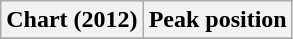<table class="wikitable sortable" border="1">
<tr>
<th>Chart (2012)</th>
<th>Peak position</th>
</tr>
<tr>
</tr>
</table>
